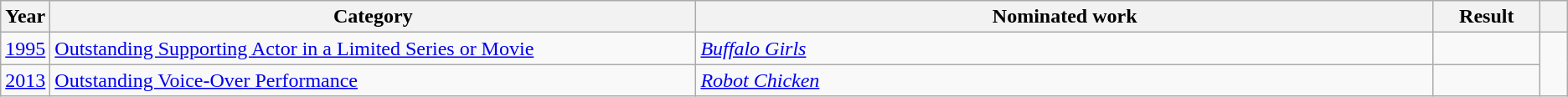<table class=wikitable>
<tr>
<th scope="col" style="width:1em;">Year</th>
<th scope="col" style="width:34em;">Category</th>
<th scope="col" style="width:39em;">Nominated work</th>
<th scope="col" style="width:5em;">Result</th>
<th scope="col" style="width:1em;"></th>
</tr>
<tr>
<td><a href='#'>1995</a></td>
<td><a href='#'>Outstanding Supporting Actor in a Limited Series or Movie</a></td>
<td><em><a href='#'>Buffalo Girls</a></em></td>
<td></td>
<td rowspan="2" align="center"></td>
</tr>
<tr>
<td><a href='#'>2013</a></td>
<td><a href='#'>Outstanding Voice-Over Performance</a></td>
<td><em><a href='#'>Robot Chicken</a></em></td>
<td></td>
</tr>
</table>
